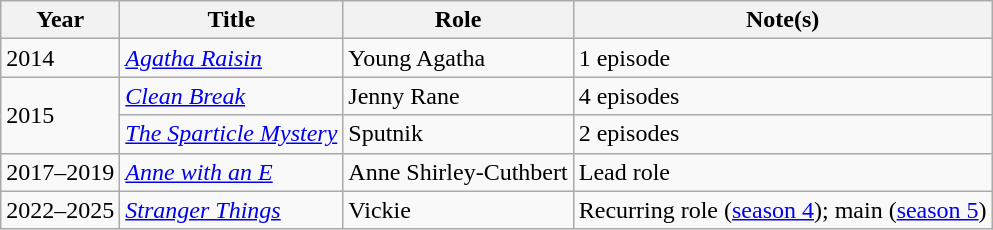<table class="wikitable sortable">
<tr>
<th>Year</th>
<th>Title</th>
<th>Role</th>
<th class="unsortable">Note(s)</th>
</tr>
<tr>
<td>2014</td>
<td><em><a href='#'>Agatha Raisin</a></em></td>
<td>Young Agatha</td>
<td>1 episode</td>
</tr>
<tr>
<td rowspan="2">2015</td>
<td><em><a href='#'>Clean Break</a></em></td>
<td>Jenny Rane</td>
<td>4 episodes</td>
</tr>
<tr>
<td data-sort-value="Sparticle Mystery, The"><em><a href='#'>The Sparticle Mystery</a></em></td>
<td>Sputnik</td>
<td>2 episodes</td>
</tr>
<tr>
<td>2017–2019</td>
<td><em><a href='#'>Anne with an E</a></em></td>
<td>Anne Shirley-Cuthbert</td>
<td>Lead role</td>
</tr>
<tr>
<td>2022–2025</td>
<td><em><a href='#'>Stranger Things</a></em></td>
<td>Vickie</td>
<td>Recurring role (<a href='#'>season 4</a>); main (<a href='#'>season 5</a>)</td>
</tr>
</table>
